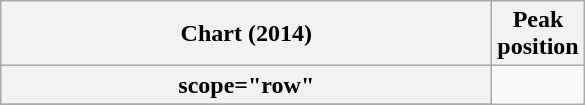<table class="wikitable plainrowheaders sortable" style="text-align:center;">
<tr>
<th scope="col" style="width:20em;">Chart (2014)</th>
<th scope="col">Peak<br>position</th>
</tr>
<tr>
<th>scope="row" </th>
</tr>
<tr>
</tr>
</table>
